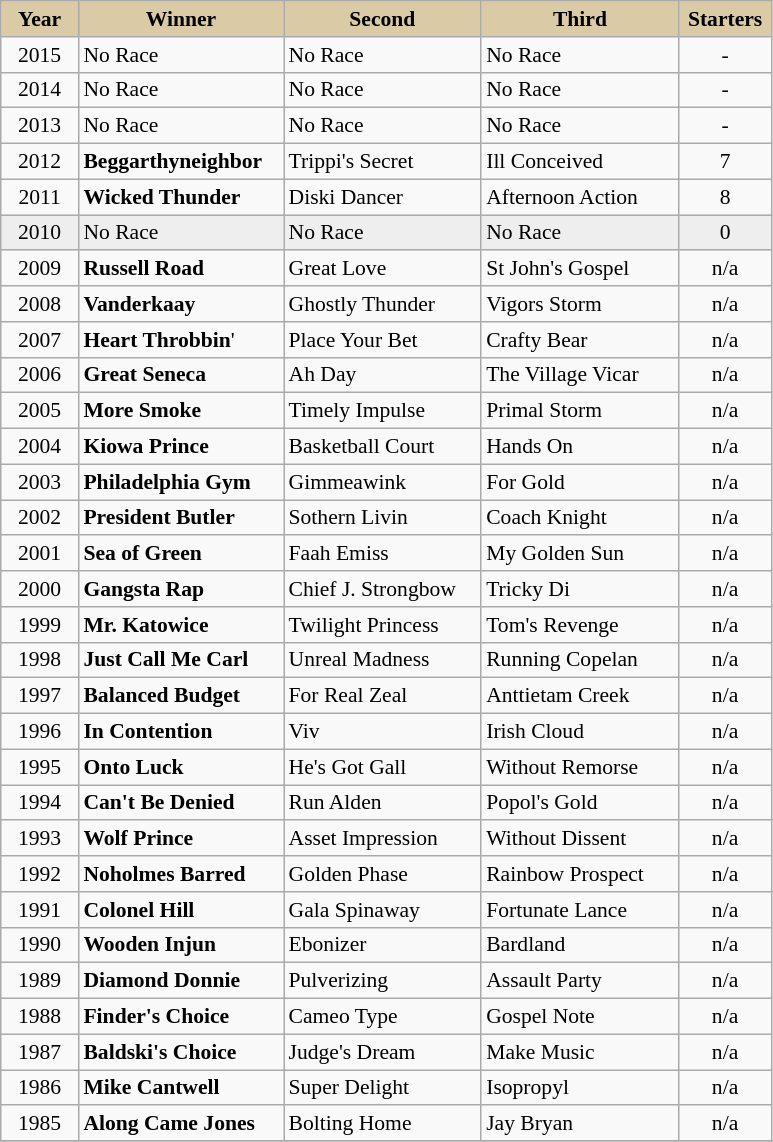<table class = "wikitable sortable" | border="1" cellpadding="0" style="border-collapse: collapse; font-size:90%">
<tr bgcolor="#DACAA5" align="center">
<td width="45px"><strong>Year</strong> <br></td>
<td width="130px"><strong>Winner</strong> <br></td>
<td width="125px"><strong>Second</strong> <br></td>
<td width="125px"><strong>Third</strong> <br></td>
<td width="55px"><strong>Starters</strong></td>
</tr>
<tr>
<td align=center>2015</td>
<td>No Race</td>
<td>No Race</td>
<td>No Race</td>
<td align=center>-</td>
</tr>
<tr>
<td align=center>2014</td>
<td>No Race</td>
<td>No Race</td>
<td>No Race</td>
<td align=center>-</td>
</tr>
<tr>
<td align=center>2013</td>
<td>No Race</td>
<td>No Race</td>
<td>No Race</td>
<td align=center>-</td>
</tr>
<tr>
<td align=center>2012</td>
<td><strong>Beggarthyneighbor</strong></td>
<td>Trippi's Secret</td>
<td>Ill Conceived</td>
<td align=center>7</td>
</tr>
<tr>
<td align=center>2011</td>
<td><strong>Wicked Thunder</strong></td>
<td>Diski Dancer</td>
<td>Afternoon Action</td>
<td align=center>8</td>
</tr>
<tr bgcolor="#eeeeee">
<td align=center>2010</td>
<td>No Race</td>
<td>No Race</td>
<td>No Race</td>
<td align=center>0</td>
</tr>
<tr>
<td align=center>2009</td>
<td><strong>Russell Road</strong></td>
<td>Great Love</td>
<td>St John's Gospel</td>
<td align=center>n/a</td>
</tr>
<tr>
<td align=center>2008</td>
<td><strong>Vanderkaay</strong></td>
<td>Ghostly Thunder</td>
<td>Vigors Storm</td>
<td align=center>n/a</td>
</tr>
<tr>
<td align=center>2007</td>
<td><strong>Heart Throbbin</strong>'</td>
<td>Place Your Bet</td>
<td>Crafty Bear</td>
<td align=center>n/a</td>
</tr>
<tr>
<td align=center>2006</td>
<td><strong>Great Seneca</strong></td>
<td>Ah Day</td>
<td>The Village Vicar</td>
<td align=center>n/a</td>
</tr>
<tr>
<td align=center>2005</td>
<td><strong>More Smoke</strong></td>
<td>Timely Impulse</td>
<td>Primal Storm</td>
<td align=center>n/a</td>
</tr>
<tr>
<td align=center>2004</td>
<td><strong>Kiowa Prince</strong></td>
<td>Basketball Court</td>
<td>Hands On</td>
<td align=center>n/a</td>
</tr>
<tr>
<td align=center>2003</td>
<td><strong>Philadelphia Gym</strong></td>
<td>Gimmeawink</td>
<td>For Gold</td>
<td align=center>n/a</td>
</tr>
<tr>
<td align=center>2002</td>
<td><strong>President Butler</strong></td>
<td>Sothern Livin</td>
<td>Coach Knight</td>
<td align=center>n/a</td>
</tr>
<tr>
<td align=center>2001</td>
<td><strong>Sea of Green</strong></td>
<td>Faah Emiss</td>
<td>My Golden Sun</td>
<td align=center>n/a</td>
</tr>
<tr>
<td align=center>2000</td>
<td><strong>Gangsta Rap</strong></td>
<td>Chief J. Strongbow</td>
<td>Tricky Di</td>
<td align=center>n/a</td>
</tr>
<tr>
<td align=center>1999</td>
<td><strong>Mr. Katowice</strong></td>
<td>Twilight Princess</td>
<td>Tom's Revenge</td>
<td align=center>n/a</td>
</tr>
<tr>
<td align=center>1998</td>
<td><strong>Just Call Me Carl</strong></td>
<td>Unreal Madness</td>
<td>Running Copelan</td>
<td align=center>n/a</td>
</tr>
<tr>
<td align=center>1997</td>
<td><strong>Balanced Budget</strong></td>
<td>For Real Zeal</td>
<td>Anttietam Creek</td>
<td align=center>n/a</td>
</tr>
<tr>
<td align=center>1996</td>
<td><strong>In Contention</strong></td>
<td>Viv</td>
<td>Irish Cloud</td>
<td align=center>n/a</td>
</tr>
<tr>
<td align=center>1995</td>
<td><strong>Onto Luck</strong></td>
<td>He's Got Gall</td>
<td>Without Remorse</td>
<td align=center>n/a</td>
</tr>
<tr>
<td align=center>1994</td>
<td><strong>Can't Be Denied</strong></td>
<td>Run Alden</td>
<td>Popol's Gold</td>
<td align=center>n/a</td>
</tr>
<tr>
<td align=center>1993</td>
<td><strong>Wolf Prince</strong></td>
<td>Asset Impression</td>
<td>Without Dissent</td>
<td align=center>n/a</td>
</tr>
<tr>
<td align=center>1992</td>
<td><strong>Noholmes Barred</strong></td>
<td>Golden Phase</td>
<td>Rainbow Prospect</td>
<td align=center>n/a</td>
</tr>
<tr>
<td align=center>1991</td>
<td><strong>Colonel Hill</strong></td>
<td>Gala Spinaway</td>
<td>Fortunate Lance</td>
<td align=center>n/a</td>
</tr>
<tr>
<td align=center>1990</td>
<td><strong>Wooden Injun</strong></td>
<td>Ebonizer</td>
<td>Bardland</td>
<td align=center>n/a</td>
</tr>
<tr>
<td align=center>1989</td>
<td><strong>Diamond Donnie</strong></td>
<td>Pulverizing</td>
<td>Assault Party</td>
<td align=center>n/a</td>
</tr>
<tr>
<td align=center>1988</td>
<td><strong>Finder's Choice</strong></td>
<td>Cameo Type</td>
<td>Gospel Note</td>
<td align=center>n/a</td>
</tr>
<tr>
<td align=center>1987</td>
<td><strong>Baldski's Choice</strong></td>
<td>Judge's Dream</td>
<td>Make Music</td>
<td align=center>n/a</td>
</tr>
<tr>
<td align=center>1986</td>
<td><strong>Mike Cantwell</strong></td>
<td>Super Delight</td>
<td>Isopropyl</td>
<td align=center>n/a</td>
</tr>
<tr>
<td align=center>1985</td>
<td><strong>Along Came Jones</strong></td>
<td>Bolting Home</td>
<td>Jay Bryan</td>
<td align=center>n/a</td>
</tr>
<tr>
</tr>
</table>
